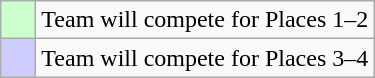<table class="wikitable">
<tr>
<td style="background: #ccffcc;">    </td>
<td>Team will compete for Places 1–2</td>
</tr>
<tr>
<td style="background: #ccccff;">    </td>
<td>Team will compete for Places 3–4</td>
</tr>
</table>
